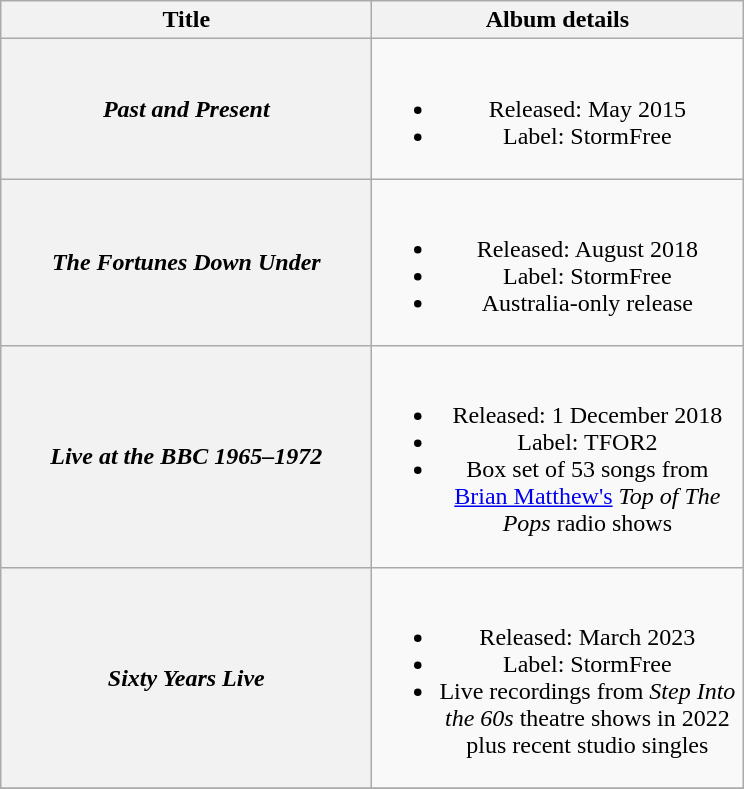<table class="wikitable plainrowheaders" style="text-align:center;">
<tr>
<th scope="col" style="width:15em;">Title</th>
<th scope="col" style="width:15em;">Album details</th>
</tr>
<tr>
<th scope="row"><em>Past and Present</em></th>
<td><br><ul><li>Released: May 2015</li><li>Label: StormFree</li></ul></td>
</tr>
<tr>
<th scope="row"><em>The Fortunes Down Under</em></th>
<td><br><ul><li>Released: August 2018</li><li>Label: StormFree</li><li>Australia-only release</li></ul></td>
</tr>
<tr>
<th scope="row"><em>Live at the BBC 1965–1972</em></th>
<td><br><ul><li>Released: 1 December 2018</li><li>Label: TFOR2</li><li>Box set of 53 songs from <a href='#'>Brian Matthew's</a> <em>Top of The Pops</em> radio shows</li></ul></td>
</tr>
<tr>
<th scope="row"><em>Sixty Years Live</em></th>
<td><br><ul><li>Released: March 2023</li><li>Label: StormFree</li><li>Live recordings from <em>Step Into the 60s</em> theatre shows in 2022 plus recent studio singles</li></ul></td>
</tr>
<tr>
</tr>
</table>
